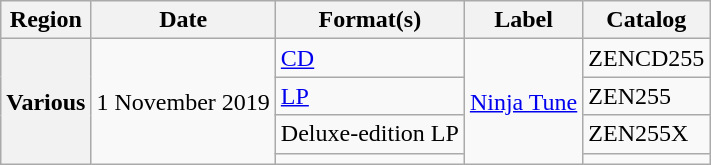<table class="wikitable sortable plainrowheaders" style="text-align:left">
<tr>
<th scope="col">Region</th>
<th scope="col">Date</th>
<th scope="col">Format(s)</th>
<th scope="col">Label</th>
<th scope="col">Catalog</th>
</tr>
<tr>
<th scope="row" rowspan="4">Various</th>
<td rowspan="4">1 November 2019</td>
<td><a href='#'>CD</a></td>
<td rowspan="4"><a href='#'>Ninja Tune</a></td>
<td>ZENCD255</td>
</tr>
<tr>
<td><a href='#'>LP</a></td>
<td>ZEN255</td>
</tr>
<tr>
<td>Deluxe-edition LP</td>
<td>ZEN255X</td>
</tr>
<tr>
<td></td>
<td></td>
</tr>
</table>
